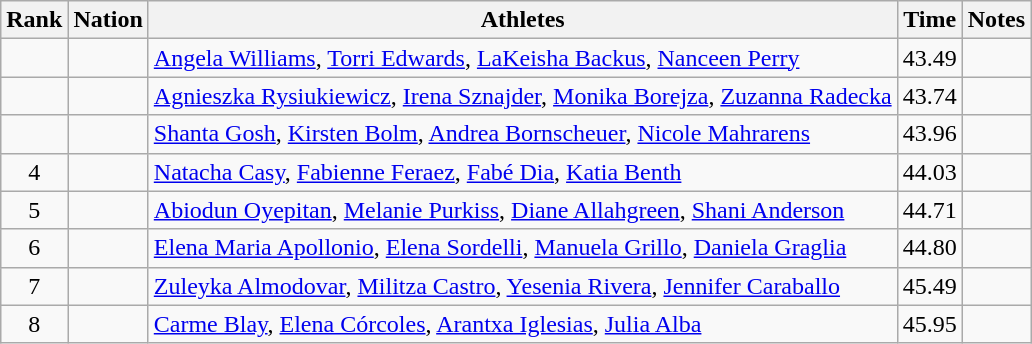<table class="wikitable sortable" style="text-align:center">
<tr>
<th>Rank</th>
<th>Nation</th>
<th>Athletes</th>
<th>Time</th>
<th>Notes</th>
</tr>
<tr>
<td></td>
<td align=left></td>
<td align=left><a href='#'>Angela Williams</a>, <a href='#'>Torri Edwards</a>, <a href='#'>LaKeisha Backus</a>, <a href='#'>Nanceen Perry</a></td>
<td>43.49</td>
<td></td>
</tr>
<tr>
<td></td>
<td align=left></td>
<td align=left><a href='#'>Agnieszka Rysiukiewicz</a>, <a href='#'>Irena Sznajder</a>, <a href='#'>Monika Borejza</a>, <a href='#'>Zuzanna Radecka</a></td>
<td>43.74</td>
<td></td>
</tr>
<tr>
<td></td>
<td align=left></td>
<td align=left><a href='#'>Shanta Gosh</a>, <a href='#'>Kirsten Bolm</a>, <a href='#'>Andrea Bornscheuer</a>, <a href='#'>Nicole Mahrarens</a></td>
<td>43.96</td>
<td></td>
</tr>
<tr>
<td>4</td>
<td align=left></td>
<td align=left><a href='#'>Natacha Casy</a>, <a href='#'>Fabienne Feraez</a>, <a href='#'>Fabé Dia</a>, <a href='#'>Katia Benth</a></td>
<td>44.03</td>
<td></td>
</tr>
<tr>
<td>5</td>
<td align=left></td>
<td align=left><a href='#'>Abiodun Oyepitan</a>, <a href='#'>Melanie Purkiss</a>, <a href='#'>Diane Allahgreen</a>, <a href='#'>Shani Anderson</a></td>
<td>44.71</td>
<td></td>
</tr>
<tr>
<td>6</td>
<td align=left></td>
<td align=left><a href='#'>Elena Maria Apollonio</a>, <a href='#'>Elena Sordelli</a>, <a href='#'>Manuela Grillo</a>, <a href='#'>Daniela Graglia</a></td>
<td>44.80</td>
<td></td>
</tr>
<tr>
<td>7</td>
<td align=left></td>
<td align=left><a href='#'>Zuleyka Almodovar</a>, <a href='#'>Militza Castro</a>, <a href='#'>Yesenia Rivera</a>, <a href='#'>Jennifer Caraballo</a></td>
<td>45.49</td>
<td></td>
</tr>
<tr>
<td>8</td>
<td align=left></td>
<td align=left><a href='#'>Carme Blay</a>, <a href='#'>Elena Córcoles</a>, <a href='#'>Arantxa Iglesias</a>, <a href='#'>Julia Alba</a></td>
<td>45.95</td>
<td></td>
</tr>
</table>
